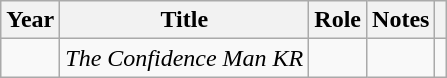<table class="wikitable plainrowheaders">
<tr>
<th scope="col">Year</th>
<th scope="col">Title</th>
<th scope="col">Role</th>
<th scope="col">Notes</th>
<th scope="col" class="unsortable"></th>
</tr>
<tr>
<td></td>
<td><em>The Confidence Man KR</em></td>
<td></td>
<td></td>
<td style="text-align:center"></td>
</tr>
</table>
